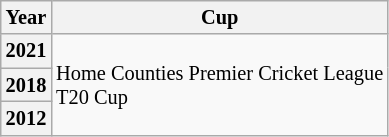<table class="wikitable sortable" style="font-size:85%">
<tr>
<th scope="col">Year</th>
<th scope="col">Cup</th>
</tr>
<tr>
<th scope="row">2021</th>
<td rowspan=3>Home Counties Premier Cricket League<br> T20 Cup</td>
</tr>
<tr>
<th scope="row">2018</th>
</tr>
<tr>
<th scope="row">2012</th>
</tr>
<tr class="sortbottom" style="display:none;">
<td colspan=2></td>
</tr>
</table>
